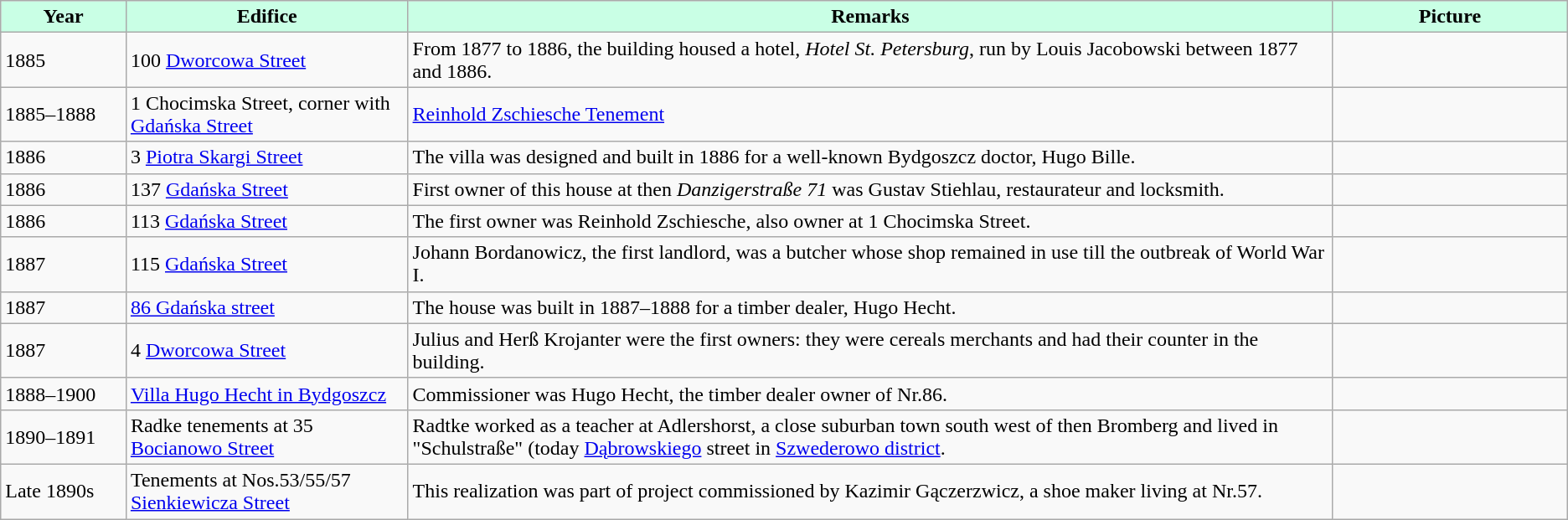<table class="wikitable" style="flex:30em">
<tr align="center" bgcolor="#C9FFE5">
<td width=8%><strong>Year</strong></td>
<td width=18%><strong>Edifice</strong></td>
<td width=59%><strong>Remarks</strong></td>
<td width=15%><strong>Picture</strong></td>
</tr>
<tr ----bgcolor="#FFFFFF">
<td>1885</td>
<td>100 <a href='#'>Dworcowa Street</a></td>
<td>From 1877 to 1886, the building housed a hotel, <em>Hotel St. Petersburg</em>, run by Louis Jacobowski between 1877 and 1886.</td>
<td></td>
</tr>
<tr ---->
<td>1885–1888</td>
<td>1 Chocimska Street, corner with <a href='#'>Gdańska Street</a></td>
<td><a href='#'>Reinhold Zschiesche Tenement</a></td>
<td></td>
</tr>
<tr ----bgcolor="#FFFFFF">
<td>1886</td>
<td>3 <a href='#'>Piotra Skargi Street</a></td>
<td>The villa was designed and built in 1886 for a well-known Bydgoszcz doctor, Hugo Bille.</td>
<td></td>
</tr>
<tr ---->
<td>1886</td>
<td>137 <a href='#'>Gdańska Street</a></td>
<td>First owner of this house at then <em>Danzigerstraße 71</em> was Gustav Stiehlau, restaurateur and locksmith.</td>
<td></td>
</tr>
<tr ----bgcolor="#FFFFFF">
<td>1886</td>
<td>113 <a href='#'>Gdańska Street</a></td>
<td>The first owner was Reinhold Zschiesche, also owner at 1 Chocimska Street.</td>
<td></td>
</tr>
<tr ---->
<td>1887</td>
<td>115 <a href='#'>Gdańska Street</a></td>
<td>Johann Bordanowicz, the first landlord, was a butcher whose shop remained in use till the outbreak of World War I.</td>
<td></td>
</tr>
<tr ----bgcolor="#FFFFFF">
<td>1887</td>
<td><a href='#'>86 Gdańska street</a></td>
<td>The house was built in 1887–1888 for a timber dealer, Hugo Hecht.</td>
<td></td>
</tr>
<tr ---->
<td>1887</td>
<td>4 <a href='#'>Dworcowa Street</a></td>
<td>Julius and Herß Krojanter were the first owners: they were cereals merchants and had their counter in the building.</td>
<td></td>
</tr>
<tr ----bgcolor="#FFFFFF">
<td>1888–1900</td>
<td><a href='#'>Villa Hugo Hecht in Bydgoszcz</a></td>
<td>Commissioner was Hugo Hecht, the timber dealer owner of Nr.86.</td>
<td></td>
</tr>
<tr ---->
<td>1890–1891</td>
<td>Radke tenements at 35 <a href='#'>Bocianowo Street</a></td>
<td>Radtke worked as a teacher at Adlershorst, a close suburban town south west of then Bromberg and lived in "Schulstraße" (today <a href='#'>Dąbrowskiego</a> street in <a href='#'>Szwederowo district</a>.</td>
<td></td>
</tr>
<tr ----bgcolor="#FFFFFF">
<td>Late 1890s</td>
<td>Tenements at Nos.53/55/57 <a href='#'>Sienkiewicza Street</a></td>
<td>This realization was part of project commissioned by Kazimir Gączerzwicz, a shoe maker living at Nr.57.</td>
<td></td>
</tr>
</table>
